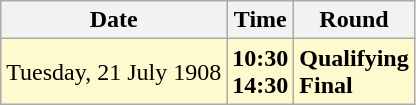<table class="wikitable">
<tr>
<th>Date</th>
<th>Time</th>
<th>Round</th>
</tr>
<tr style=background:lemonchiffon>
<td>Tuesday, 21 July 1908</td>
<td><strong>10:30</strong><br><strong>14:30</strong></td>
<td><strong>Qualifying</strong><br><strong>Final</strong></td>
</tr>
</table>
